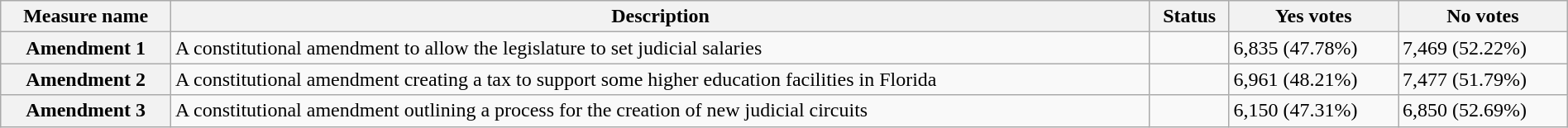<table class="wikitable sortable plainrowheaders" style="width:100%">
<tr>
<th scope="col">Measure name</th>
<th class="unsortable" scope="col">Description</th>
<th scope="col">Status</th>
<th scope="col">Yes votes</th>
<th scope="col">No votes</th>
</tr>
<tr>
<th scope="row">Amendment 1</th>
<td>A constitutional amendment to allow the legislature to set judicial salaries</td>
<td></td>
<td>6,835 (47.78%)</td>
<td>7,469 (52.22%)</td>
</tr>
<tr>
<th scope="row">Amendment 2</th>
<td>A constitutional amendment creating a tax to support some higher education facilities in Florida</td>
<td></td>
<td>6,961 (48.21%)</td>
<td>7,477 (51.79%)</td>
</tr>
<tr>
<th scope="row">Amendment 3</th>
<td>A constitutional amendment outlining a process for the creation of new judicial circuits</td>
<td></td>
<td>6,150 (47.31%)</td>
<td>6,850 (52.69%)</td>
</tr>
</table>
